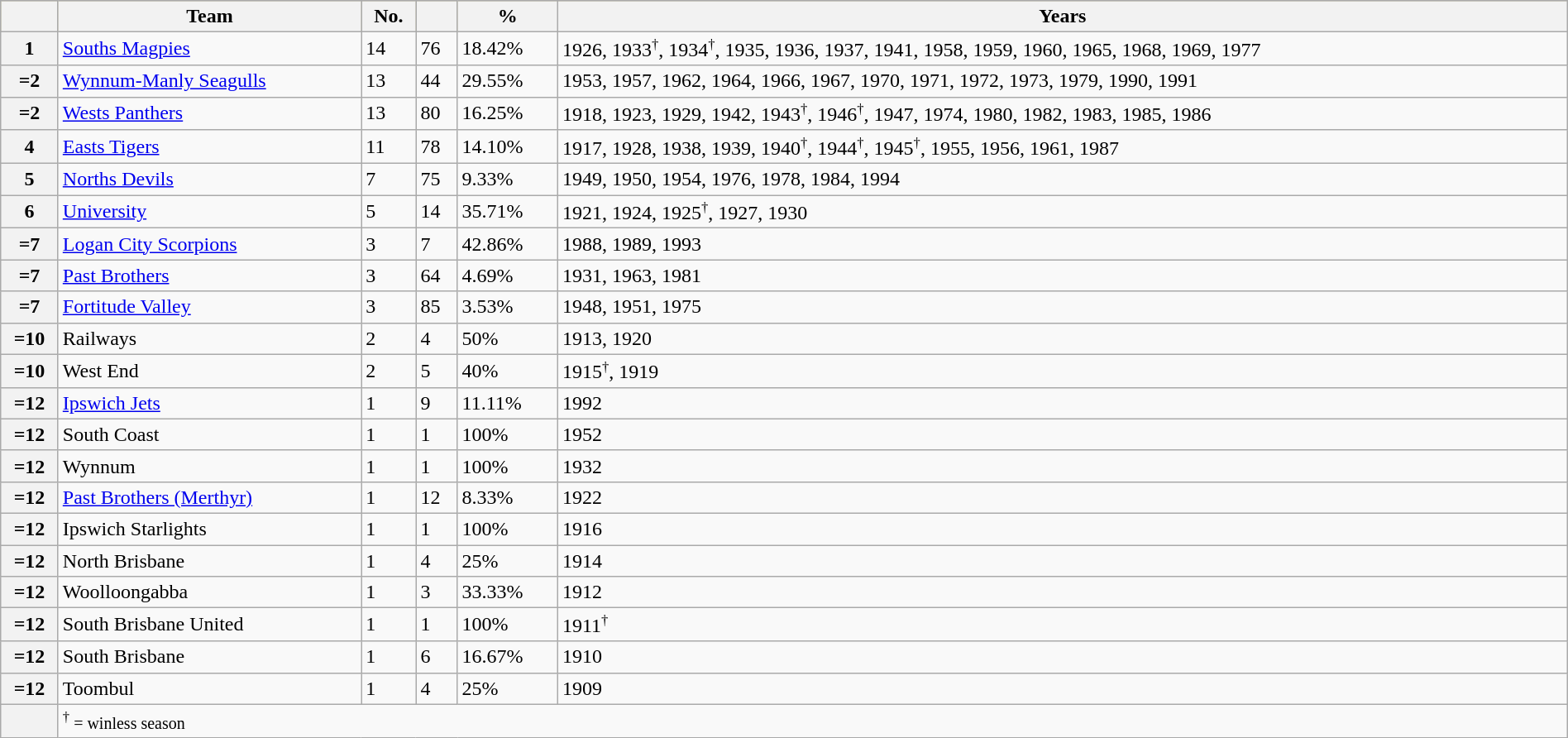<table class="wikitable" style="width:100%">
<tr style="background:#bdb76b;">
<th></th>
<th>Team</th>
<th>No.</th>
<th></th>
<th>%</th>
<th>Years</th>
</tr>
<tr>
<th>1</th>
<td> <a href='#'>Souths Magpies</a></td>
<td>14</td>
<td>76</td>
<td>18.42%</td>
<td>1926, 1933<small><sup>†</sup></small>, 1934<small><sup>†</sup></small>, 1935, 1936, 1937, 1941, 1958, 1959, 1960, 1965, 1968, 1969, 1977</td>
</tr>
<tr>
<th>=2</th>
<td> <a href='#'>Wynnum-Manly Seagulls</a></td>
<td>13</td>
<td>44</td>
<td>29.55%</td>
<td>1953, 1957, 1962, 1964, 1966, 1967, 1970, 1971, 1972, 1973, 1979, 1990, 1991</td>
</tr>
<tr>
<th>=2</th>
<td> <a href='#'>Wests Panthers</a></td>
<td>13</td>
<td>80</td>
<td>16.25%</td>
<td>1918, 1923, 1929, 1942, 1943<small><sup>†</sup></small>, 1946<small><sup>†</sup></small>, 1947, 1974, 1980, 1982, 1983, 1985, 1986</td>
</tr>
<tr>
<th>4</th>
<td> <a href='#'>Easts Tigers</a></td>
<td>11</td>
<td>78</td>
<td>14.10%</td>
<td>1917, 1928, 1938, 1939, 1940<small><sup>†</sup></small>, 1944<small><sup>†</sup></small>, 1945<small><sup>†</sup></small>, 1955, 1956, 1961, 1987</td>
</tr>
<tr>
<th>5</th>
<td> <a href='#'>Norths Devils</a></td>
<td>7</td>
<td>75</td>
<td>9.33%</td>
<td>1949, 1950, 1954, 1976, 1978, 1984, 1994</td>
</tr>
<tr>
<th>6</th>
<td> <a href='#'>University</a></td>
<td>5</td>
<td>14</td>
<td>35.71%</td>
<td>1921, 1924, 1925<small><sup>†</sup></small>, 1927, 1930</td>
</tr>
<tr>
<th>=7</th>
<td> <a href='#'>Logan City Scorpions</a></td>
<td>3</td>
<td>7</td>
<td>42.86%</td>
<td>1988, 1989, 1993</td>
</tr>
<tr>
<th>=7</th>
<td> <a href='#'>Past Brothers</a></td>
<td>3</td>
<td>64</td>
<td>4.69%</td>
<td>1931, 1963, 1981</td>
</tr>
<tr>
<th>=7</th>
<td> <a href='#'>Fortitude Valley</a></td>
<td>3</td>
<td>85</td>
<td>3.53%</td>
<td>1948, 1951, 1975</td>
</tr>
<tr>
<th>=10</th>
<td>Railways</td>
<td>2</td>
<td>4</td>
<td>50%</td>
<td>1913, 1920</td>
</tr>
<tr>
<th>=10</th>
<td>West End</td>
<td>2</td>
<td>5</td>
<td>40%</td>
<td>1915<small><sup>†</sup></small>, 1919</td>
</tr>
<tr>
<th>=12</th>
<td> <a href='#'>Ipswich Jets</a></td>
<td>1</td>
<td>9</td>
<td>11.11%</td>
<td>1992</td>
</tr>
<tr>
<th>=12</th>
<td>South Coast</td>
<td>1</td>
<td>1</td>
<td>100%</td>
<td>1952</td>
</tr>
<tr>
<th>=12</th>
<td>Wynnum</td>
<td>1</td>
<td>1</td>
<td>100%</td>
<td>1932</td>
</tr>
<tr>
<th>=12</th>
<td> <a href='#'>Past Brothers (Merthyr)</a></td>
<td>1</td>
<td>12</td>
<td>8.33%</td>
<td>1922</td>
</tr>
<tr>
<th>=12</th>
<td>Ipswich Starlights</td>
<td>1</td>
<td>1</td>
<td>100%</td>
<td>1916</td>
</tr>
<tr>
<th>=12</th>
<td>North Brisbane</td>
<td>1</td>
<td>4</td>
<td>25%</td>
<td>1914</td>
</tr>
<tr>
<th>=12</th>
<td>Woolloongabba</td>
<td>1</td>
<td>3</td>
<td>33.33%</td>
<td>1912</td>
</tr>
<tr>
<th>=12</th>
<td>South Brisbane United</td>
<td>1</td>
<td>1</td>
<td>100%</td>
<td>1911<small><sup>†</sup></small></td>
</tr>
<tr>
<th>=12</th>
<td>South Brisbane</td>
<td>1</td>
<td>6</td>
<td>16.67%</td>
<td>1910</td>
</tr>
<tr>
<th>=12</th>
<td>Toombul</td>
<td>1</td>
<td>4</td>
<td>25%</td>
<td>1909</td>
</tr>
<tr>
<th></th>
<td colspan="5"><small><sup>†</sup> = winless season</small></td>
</tr>
</table>
